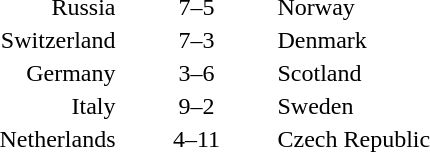<table style="text-align:center">
<tr>
<th width=200></th>
<th width=100></th>
<th width=200></th>
</tr>
<tr>
<td align=right>Russia </td>
<td>7–5</td>
<td align=left> Norway</td>
</tr>
<tr>
<td align=right>Switzerland </td>
<td>7–3</td>
<td align=left> Denmark</td>
</tr>
<tr>
<td align=right>Germany </td>
<td>3–6</td>
<td align=left> Scotland</td>
</tr>
<tr>
<td align=right>Italy </td>
<td>9–2</td>
<td align=left> Sweden</td>
</tr>
<tr>
<td align=right>Netherlands </td>
<td>4–11</td>
<td align=left> Czech Republic</td>
</tr>
</table>
